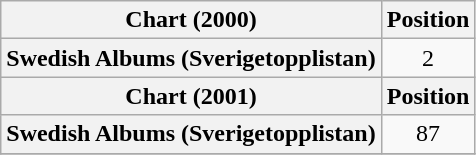<table class="wikitable sortable plainrowheaders" style="text-align:center;">
<tr>
<th scope="col">Chart (2000)</th>
<th scope="col">Position</th>
</tr>
<tr>
<th scope="row">Swedish Albums (Sverigetopplistan)</th>
<td>2</td>
</tr>
<tr>
<th scope="col">Chart (2001)</th>
<th scope="col">Position</th>
</tr>
<tr>
<th scope="row">Swedish Albums (Sverigetopplistan)</th>
<td>87</td>
</tr>
<tr>
</tr>
</table>
